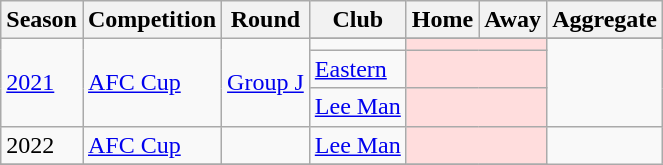<table class="wikitable">
<tr>
<th>Season</th>
<th>Competition</th>
<th>Round</th>
<th>Club</th>
<th>Home</th>
<th>Away</th>
<th>Aggregate</th>
</tr>
<tr>
<td rowspan="4"><a href='#'>2021</a></td>
<td rowspan="4"><a href='#'>AFC Cup</a></td>
<td rowspan="4"><a href='#'>Group J</a></td>
</tr>
<tr>
<td></td>
<td colspan=2 style="background:#fdd;"></td>
<td rowspan=3></td>
</tr>
<tr>
<td> <a href='#'>Eastern</a></td>
<td colspan=2 style="background:#fdd;"></td>
</tr>
<tr>
<td> <a href='#'>Lee Man</a></td>
<td colspan=2 style="background:#fdd;"></td>
</tr>
<tr>
<td rowspan=1>2022</td>
<td rowspan=1><a href='#'>AFC Cup</a></td>
<td rowspan=1></td>
<td> <a href='#'>Lee Man</a></td>
<td colspan=2 style="background:#fdd;"></td>
<td rowspan=3></td>
</tr>
<tr>
</tr>
</table>
